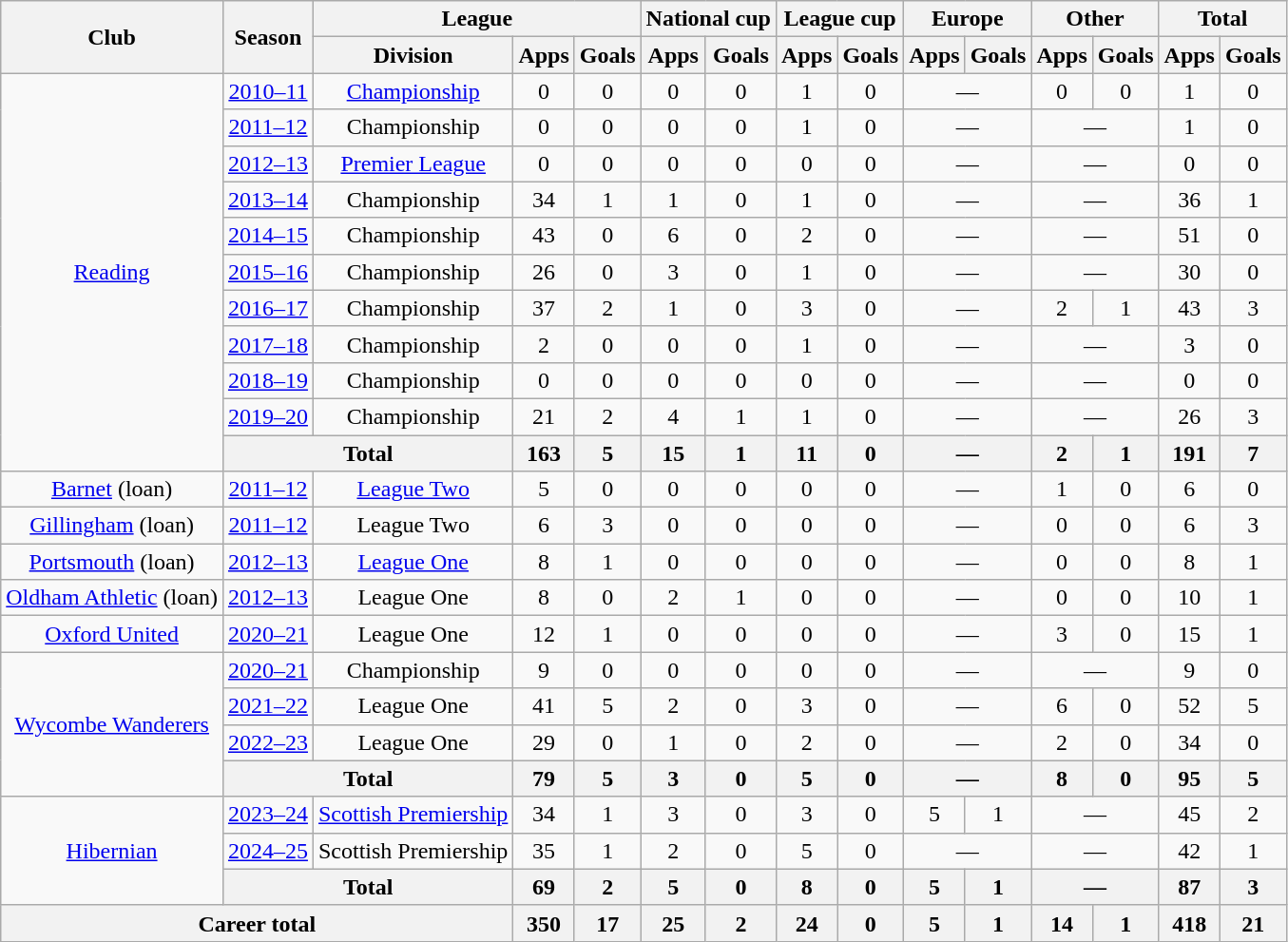<table class="wikitable" style="text-align:center">
<tr>
<th rowspan=2>Club</th>
<th rowspan=2>Season</th>
<th colspan=3>League</th>
<th colspan=2>National cup</th>
<th colspan=2>League cup</th>
<th colspan=2>Europe</th>
<th colspan=2>Other</th>
<th colspan=2>Total</th>
</tr>
<tr>
<th>Division</th>
<th>Apps</th>
<th>Goals</th>
<th>Apps</th>
<th>Goals</th>
<th>Apps</th>
<th>Goals</th>
<th>Apps</th>
<th>Goals</th>
<th>Apps</th>
<th>Goals</th>
<th>Apps</th>
<th>Goals</th>
</tr>
<tr>
<td rowspan="11"><a href='#'>Reading</a></td>
<td><a href='#'>2010–11</a></td>
<td><a href='#'>Championship</a></td>
<td>0</td>
<td>0</td>
<td>0</td>
<td>0</td>
<td>1</td>
<td>0</td>
<td colspan="2">—</td>
<td>0</td>
<td>0</td>
<td>1</td>
<td>0</td>
</tr>
<tr>
<td><a href='#'>2011–12</a></td>
<td>Championship</td>
<td>0</td>
<td>0</td>
<td>0</td>
<td>0</td>
<td>1</td>
<td>0</td>
<td colspan="2">—</td>
<td colspan="2">—</td>
<td>1</td>
<td>0</td>
</tr>
<tr>
<td><a href='#'>2012–13</a></td>
<td><a href='#'>Premier League</a></td>
<td>0</td>
<td>0</td>
<td>0</td>
<td>0</td>
<td>0</td>
<td>0</td>
<td colspan="2">—</td>
<td colspan="2">—</td>
<td>0</td>
<td>0</td>
</tr>
<tr>
<td><a href='#'>2013–14</a></td>
<td>Championship</td>
<td>34</td>
<td>1</td>
<td>1</td>
<td>0</td>
<td>1</td>
<td>0</td>
<td colspan="2">—</td>
<td colspan="2">—</td>
<td>36</td>
<td>1</td>
</tr>
<tr>
<td><a href='#'>2014–15</a></td>
<td>Championship</td>
<td>43</td>
<td>0</td>
<td>6</td>
<td>0</td>
<td>2</td>
<td>0</td>
<td colspan="2">—</td>
<td colspan="2">—</td>
<td>51</td>
<td>0</td>
</tr>
<tr>
<td><a href='#'>2015–16</a></td>
<td>Championship</td>
<td>26</td>
<td>0</td>
<td>3</td>
<td>0</td>
<td>1</td>
<td>0</td>
<td colspan="2">—</td>
<td colspan="2">—</td>
<td>30</td>
<td>0</td>
</tr>
<tr>
<td><a href='#'>2016–17</a></td>
<td>Championship</td>
<td>37</td>
<td>2</td>
<td>1</td>
<td>0</td>
<td>3</td>
<td>0</td>
<td colspan="2">—</td>
<td>2</td>
<td>1</td>
<td>43</td>
<td>3</td>
</tr>
<tr>
<td><a href='#'>2017–18</a></td>
<td>Championship</td>
<td>2</td>
<td>0</td>
<td>0</td>
<td>0</td>
<td>1</td>
<td>0</td>
<td colspan="2">—</td>
<td colspan="2">—</td>
<td>3</td>
<td>0</td>
</tr>
<tr>
<td><a href='#'>2018–19</a></td>
<td>Championship</td>
<td>0</td>
<td>0</td>
<td>0</td>
<td>0</td>
<td>0</td>
<td>0</td>
<td colspan="2">—</td>
<td colspan="2">—</td>
<td>0</td>
<td>0</td>
</tr>
<tr>
<td><a href='#'>2019–20</a></td>
<td>Championship</td>
<td>21</td>
<td>2</td>
<td>4</td>
<td>1</td>
<td>1</td>
<td>0</td>
<td colspan="2">—</td>
<td colspan="2">—</td>
<td>26</td>
<td>3</td>
</tr>
<tr>
<th colspan="2">Total</th>
<th>163</th>
<th>5</th>
<th>15</th>
<th>1</th>
<th>11</th>
<th>0</th>
<th colspan="2">—</th>
<th>2</th>
<th>1</th>
<th>191</th>
<th>7</th>
</tr>
<tr>
<td><a href='#'>Barnet</a> (loan)</td>
<td><a href='#'>2011–12</a></td>
<td><a href='#'>League Two</a></td>
<td>5</td>
<td>0</td>
<td>0</td>
<td>0</td>
<td>0</td>
<td>0</td>
<td colspan="2">—</td>
<td>1</td>
<td>0</td>
<td>6</td>
<td>0</td>
</tr>
<tr>
<td><a href='#'>Gillingham</a> (loan)</td>
<td><a href='#'>2011–12</a></td>
<td>League Two</td>
<td>6</td>
<td>3</td>
<td>0</td>
<td>0</td>
<td>0</td>
<td>0</td>
<td colspan="2">—</td>
<td>0</td>
<td>0</td>
<td>6</td>
<td>3</td>
</tr>
<tr>
<td><a href='#'>Portsmouth</a> (loan)</td>
<td><a href='#'>2012–13</a></td>
<td><a href='#'>League One</a></td>
<td>8</td>
<td>1</td>
<td>0</td>
<td>0</td>
<td>0</td>
<td>0</td>
<td colspan="2">—</td>
<td>0</td>
<td>0</td>
<td>8</td>
<td>1</td>
</tr>
<tr>
<td><a href='#'>Oldham Athletic</a> (loan)</td>
<td><a href='#'>2012–13</a></td>
<td>League One</td>
<td>8</td>
<td>0</td>
<td>2</td>
<td>1</td>
<td>0</td>
<td>0</td>
<td colspan="2">—</td>
<td>0</td>
<td>0</td>
<td>10</td>
<td>1</td>
</tr>
<tr>
<td><a href='#'>Oxford United</a></td>
<td><a href='#'>2020–21</a></td>
<td>League One</td>
<td>12</td>
<td>1</td>
<td>0</td>
<td>0</td>
<td>0</td>
<td>0</td>
<td colspan="2">—</td>
<td>3</td>
<td>0</td>
<td>15</td>
<td>1</td>
</tr>
<tr>
<td rowspan="4"><a href='#'>Wycombe Wanderers</a></td>
<td><a href='#'>2020–21</a></td>
<td>Championship</td>
<td>9</td>
<td>0</td>
<td>0</td>
<td>0</td>
<td>0</td>
<td>0</td>
<td colspan="2">—</td>
<td colspan="2">—</td>
<td>9</td>
<td>0</td>
</tr>
<tr>
<td><a href='#'>2021–22</a></td>
<td>League One</td>
<td>41</td>
<td>5</td>
<td>2</td>
<td>0</td>
<td>3</td>
<td>0</td>
<td colspan="2">—</td>
<td>6</td>
<td>0</td>
<td>52</td>
<td>5</td>
</tr>
<tr>
<td><a href='#'>2022–23</a></td>
<td>League One</td>
<td>29</td>
<td>0</td>
<td>1</td>
<td>0</td>
<td>2</td>
<td>0</td>
<td colspan="2">—</td>
<td>2</td>
<td>0</td>
<td>34</td>
<td>0</td>
</tr>
<tr>
<th colspan="2">Total</th>
<th>79</th>
<th>5</th>
<th>3</th>
<th>0</th>
<th>5</th>
<th>0</th>
<th colspan="2">—</th>
<th>8</th>
<th>0</th>
<th>95</th>
<th>5</th>
</tr>
<tr>
<td rowspan="3"><a href='#'>Hibernian</a></td>
<td><a href='#'>2023–24</a></td>
<td><a href='#'>Scottish Premiership</a></td>
<td>34</td>
<td>1</td>
<td>3</td>
<td>0</td>
<td>3</td>
<td>0</td>
<td>5</td>
<td>1</td>
<td colspan="2">—</td>
<td>45</td>
<td>2</td>
</tr>
<tr>
<td><a href='#'>2024–25</a></td>
<td>Scottish Premiership</td>
<td>35</td>
<td>1</td>
<td>2</td>
<td>0</td>
<td>5</td>
<td>0</td>
<td colspan="2">—</td>
<td colspan="2">—</td>
<td>42</td>
<td>1</td>
</tr>
<tr>
<th colspan="2">Total</th>
<th>69</th>
<th>2</th>
<th>5</th>
<th>0</th>
<th>8</th>
<th>0</th>
<th>5</th>
<th>1</th>
<th colspan="2">—</th>
<th>87</th>
<th>3</th>
</tr>
<tr>
<th colspan="3">Career total</th>
<th>350</th>
<th>17</th>
<th>25</th>
<th>2</th>
<th>24</th>
<th>0</th>
<th>5</th>
<th>1</th>
<th>14</th>
<th>1</th>
<th>418</th>
<th>21</th>
</tr>
</table>
